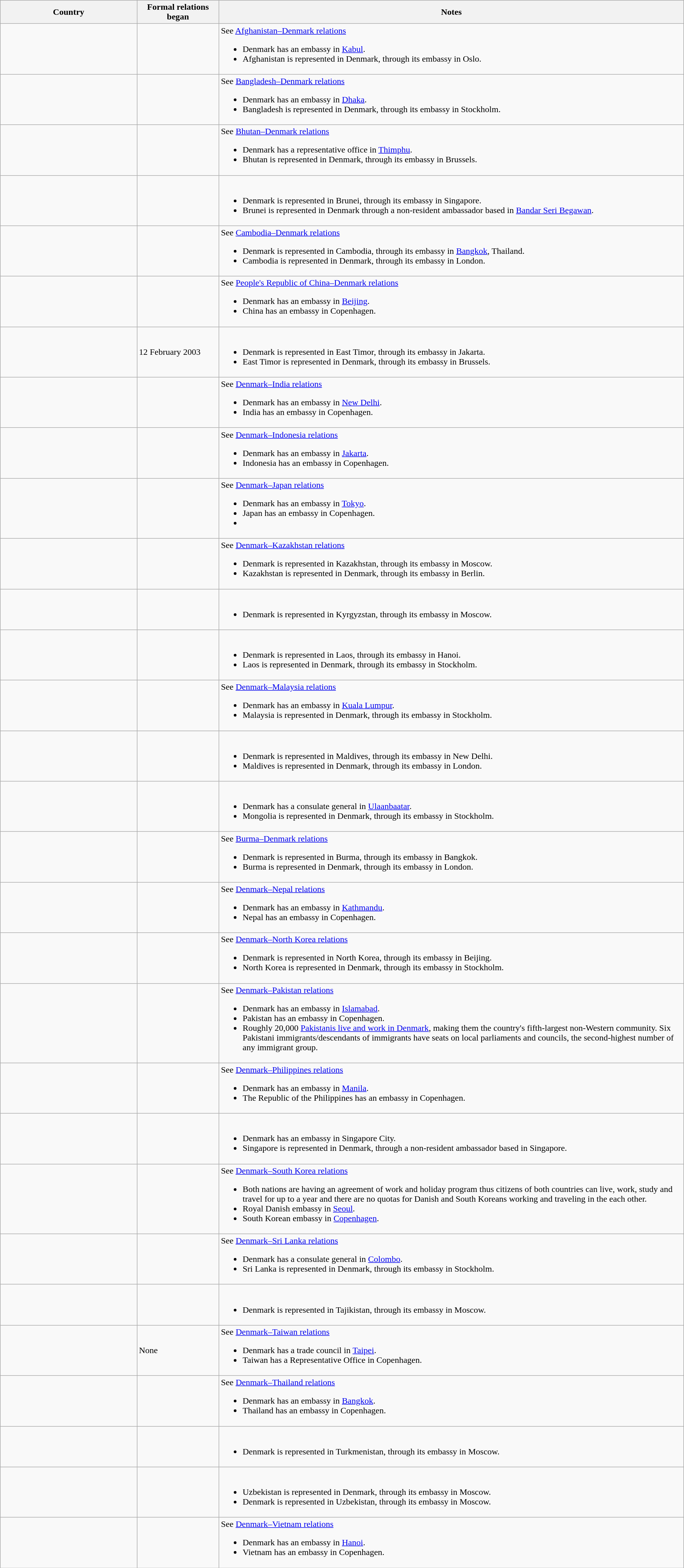<table class="wikitable sortable" border="1" style="width:100%; margin:auto;">
<tr>
<th width="20%">Country</th>
<th width="12%">Formal relations began</th>
<th>Notes</th>
</tr>
<tr -valign="top">
<td></td>
<td></td>
<td>See <a href='#'>Afghanistan–Denmark relations</a><br><ul><li>Denmark has an embassy in <a href='#'>Kabul</a>.</li><li>Afghanistan is represented in Denmark, through its embassy in Oslo.</li></ul></td>
</tr>
<tr -valign="top">
<td></td>
<td></td>
<td>See <a href='#'>Bangladesh–Denmark relations</a><br><ul><li>Denmark has an embassy in <a href='#'>Dhaka</a>.</li><li>Bangladesh is represented in Denmark, through its embassy in Stockholm.</li></ul></td>
</tr>
<tr -valign="top">
<td></td>
<td></td>
<td>See <a href='#'>Bhutan–Denmark relations</a><br><ul><li>Denmark has a representative office in <a href='#'>Thimphu</a>.</li><li>Bhutan is represented in Denmark, through its embassy in Brussels.</li></ul></td>
</tr>
<tr -valign="top">
<td></td>
<td></td>
<td><br><ul><li>Denmark is represented in Brunei, through its embassy in Singapore.</li><li>Brunei is represented in Denmark through a non-resident ambassador based in <a href='#'>Bandar Seri Begawan</a>.</li></ul></td>
</tr>
<tr -valign="top">
<td></td>
<td></td>
<td>See <a href='#'>Cambodia–Denmark relations</a><br><ul><li>Denmark is represented in Cambodia, through its embassy in <a href='#'>Bangkok</a>, Thailand.</li><li>Cambodia is represented in Denmark, through its embassy in London.</li></ul></td>
</tr>
<tr -valign="top">
<td></td>
<td></td>
<td>See <a href='#'>People's Republic of China–Denmark relations</a><br><ul><li>Denmark has an embassy in <a href='#'>Beijing</a>.</li><li>China has an embassy in Copenhagen.</li></ul></td>
</tr>
<tr -valign="top">
<td></td>
<td>12 February 2003</td>
<td><br><ul><li>Denmark is represented in East Timor, through its embassy in Jakarta.</li><li>East Timor is represented in Denmark, through its embassy in Brussels.</li></ul></td>
</tr>
<tr -valign="top">
<td></td>
<td></td>
<td>See <a href='#'>Denmark–India relations</a><br><ul><li>Denmark has an embassy in <a href='#'>New Delhi</a>.</li><li>India has an embassy in Copenhagen.</li></ul></td>
</tr>
<tr -valign="top">
<td></td>
<td></td>
<td>See <a href='#'>Denmark–Indonesia relations</a><br><ul><li>Denmark has an embassy in <a href='#'>Jakarta</a>.</li><li>Indonesia has an embassy in Copenhagen.</li></ul></td>
</tr>
<tr -valign="top">
<td></td>
<td></td>
<td>See <a href='#'>Denmark–Japan relations</a><br><ul><li>Denmark has an embassy in <a href='#'>Tokyo</a>.</li><li>Japan has an embassy in Copenhagen.</li><li></li></ul></td>
</tr>
<tr -valign="top">
<td></td>
<td></td>
<td>See <a href='#'>Denmark–Kazakhstan relations</a><br><ul><li>Denmark is represented in Kazakhstan, through its embassy in Moscow.</li><li>Kazakhstan is represented in Denmark, through its embassy in Berlin.</li></ul></td>
</tr>
<tr -valign="top">
<td></td>
<td></td>
<td><br><ul><li>Denmark is represented in Kyrgyzstan, through its embassy in Moscow.</li></ul></td>
</tr>
<tr -valign="top">
<td></td>
<td></td>
<td><br><ul><li>Denmark is represented in Laos, through its embassy in Hanoi.</li><li>Laos is represented in Denmark, through its embassy in Stockholm.</li></ul></td>
</tr>
<tr -valign="top">
<td></td>
<td></td>
<td>See <a href='#'>Denmark–Malaysia relations</a><br><ul><li>Denmark has an embassy in <a href='#'>Kuala Lumpur</a>.</li><li>Malaysia is represented in Denmark, through its embassy in Stockholm.</li></ul></td>
</tr>
<tr -valign="top">
<td></td>
<td></td>
<td><br><ul><li>Denmark is represented in Maldives, through its embassy in New Delhi.</li><li>Maldives is represented in Denmark, through its embassy in London.</li></ul></td>
</tr>
<tr -valign="top">
<td></td>
<td></td>
<td><br><ul><li>Denmark has a consulate general in <a href='#'>Ulaanbaatar</a>.</li><li>Mongolia is represented in Denmark, through its embassy in Stockholm.</li></ul></td>
</tr>
<tr -valign="top">
<td></td>
<td></td>
<td>See <a href='#'>Burma–Denmark relations</a><br><ul><li>Denmark is represented in Burma, through its embassy in Bangkok.</li><li>Burma is represented in Denmark, through its embassy in London.</li></ul></td>
</tr>
<tr -valign="top">
<td></td>
<td></td>
<td>See <a href='#'>Denmark–Nepal relations</a><br><ul><li>Denmark has an embassy in <a href='#'>Kathmandu</a>.</li><li>Nepal has an embassy in Copenhagen.</li></ul></td>
</tr>
<tr -valign="top">
<td></td>
<td></td>
<td>See <a href='#'>Denmark–North Korea relations</a><br><ul><li>Denmark is represented in North Korea, through its embassy in Beijing.</li><li>North Korea is represented in Denmark, through its embassy in Stockholm.</li></ul></td>
</tr>
<tr -valign="top">
<td></td>
<td></td>
<td>See <a href='#'>Denmark–Pakistan relations</a><br><ul><li>Denmark has an embassy in <a href='#'>Islamabad</a>.</li><li>Pakistan has an embassy in Copenhagen.</li><li>Roughly 20,000 <a href='#'>Pakistanis live and work in Denmark</a>, making them the country's fifth-largest non-Western community. Six Pakistani immigrants/descendants of immigrants have seats on local parliaments and councils, the second-highest number of any immigrant group.</li></ul></td>
</tr>
<tr -valign="top">
<td></td>
<td></td>
<td>See <a href='#'>Denmark–Philippines relations</a><br><ul><li>Denmark has an embassy in <a href='#'>Manila</a>.</li><li>The Republic of the Philippines has an embassy in Copenhagen.</li></ul></td>
</tr>
<tr -valign="top">
<td></td>
<td></td>
<td><br><ul><li>Denmark has an embassy in Singapore City.</li><li>Singapore is represented in Denmark, through a non-resident ambassador based in Singapore.</li></ul></td>
</tr>
<tr -valign="top">
<td></td>
<td></td>
<td>See <a href='#'>Denmark–South Korea relations</a><br><ul><li>Both nations are having an agreement of work and holiday program thus citizens of both countries can live, work, study and travel for up to a year and there are no quotas for Danish and South Koreans working and traveling in the each other.</li><li>Royal Danish embassy in <a href='#'>Seoul</a>.</li><li>South Korean embassy in <a href='#'>Copenhagen</a>.</li></ul></td>
</tr>
<tr -valign="top">
<td></td>
<td></td>
<td>See <a href='#'>Denmark–Sri Lanka relations</a><br><ul><li>Denmark has a consulate general in <a href='#'>Colombo</a>.</li><li>Sri Lanka is represented in Denmark, through its embassy in Stockholm.</li></ul></td>
</tr>
<tr -valign="top">
<td></td>
<td></td>
<td><br><ul><li>Denmark is represented in Tajikistan, through its embassy in Moscow.</li></ul></td>
</tr>
<tr -valign="top">
<td></td>
<td>None</td>
<td>See <a href='#'>Denmark–Taiwan relations</a><br><ul><li>Denmark has a trade council in <a href='#'>Taipei</a>.</li><li>Taiwan has a Representative Office in Copenhagen.</li></ul></td>
</tr>
<tr -valign="top">
<td></td>
<td></td>
<td>See <a href='#'>Denmark–Thailand relations</a><br><ul><li>Denmark has an embassy in <a href='#'>Bangkok</a>.</li><li>Thailand has an embassy in Copenhagen.</li></ul></td>
</tr>
<tr -valign="top">
<td></td>
<td></td>
<td><br><ul><li>Denmark is represented in Turkmenistan, through its embassy in Moscow.</li></ul></td>
</tr>
<tr -valign="top">
<td></td>
<td></td>
<td><br><ul><li>Uzbekistan is represented in Denmark, through its embassy in Moscow.</li><li>Denmark is represented in Uzbekistan, through its embassy in Moscow.</li></ul></td>
</tr>
<tr -valign="top">
<td></td>
<td></td>
<td>See <a href='#'>Denmark–Vietnam relations</a><br><ul><li>Denmark has an embassy in <a href='#'>Hanoi</a>.</li><li>Vietnam has an embassy in Copenhagen.</li></ul></td>
</tr>
</table>
